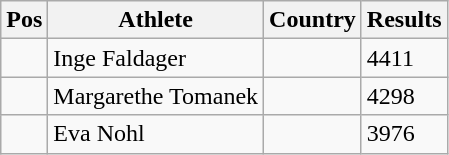<table class="wikitable">
<tr>
<th>Pos</th>
<th>Athlete</th>
<th>Country</th>
<th>Results</th>
</tr>
<tr>
<td align="center"></td>
<td>Inge Faldager</td>
<td></td>
<td>4411</td>
</tr>
<tr>
<td align="center"></td>
<td>Margarethe Tomanek</td>
<td></td>
<td>4298</td>
</tr>
<tr>
<td align="center"></td>
<td>Eva Nohl</td>
<td></td>
<td>3976</td>
</tr>
</table>
